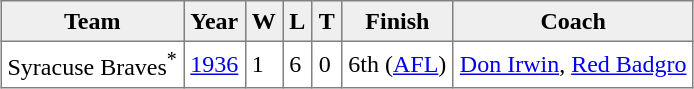<table class="toccolours" border="1" cellpadding="4" cellspacing="2" style="margin:1em auto; border-collapse: collapse;">
<tr bgcolor="#efefef">
<th>Team</th>
<th>Year</th>
<th>W</th>
<th>L</th>
<th>T</th>
<th>Finish</th>
<th>Coach</th>
</tr>
<tr>
<td>Syracuse Braves<sup>*</sup></td>
<td><a href='#'>1936</a></td>
<td>1</td>
<td>6</td>
<td>0</td>
<td>6th (<a href='#'>AFL</a>)</td>
<td><a href='#'>Don Irwin</a>, <a href='#'>Red Badgro</a></td>
</tr>
</table>
